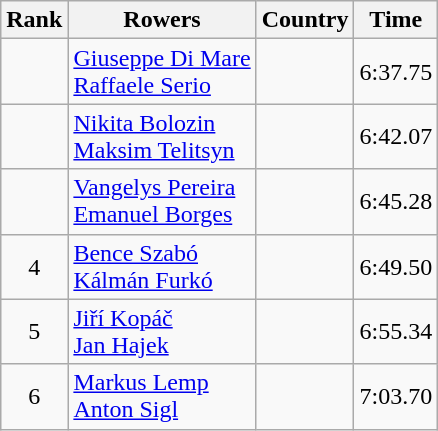<table class="wikitable" style="text-align:center">
<tr>
<th>Rank</th>
<th>Rowers</th>
<th>Country</th>
<th>Time</th>
</tr>
<tr>
<td></td>
<td align="left"><a href='#'>Giuseppe Di Mare</a><br><a href='#'>Raffaele Serio</a></td>
<td align="left"></td>
<td>6:37.75</td>
</tr>
<tr>
<td></td>
<td align="left"><a href='#'>Nikita Bolozin</a><br><a href='#'>Maksim Telitsyn</a></td>
<td align="left"></td>
<td>6:42.07</td>
</tr>
<tr>
<td></td>
<td align="left"><a href='#'>Vangelys Pereira</a><br><a href='#'>Emanuel Borges</a></td>
<td align="left"></td>
<td>6:45.28</td>
</tr>
<tr>
<td>4</td>
<td align="left"><a href='#'>Bence Szabó</a><br><a href='#'>Kálmán Furkó</a></td>
<td align="left"></td>
<td>6:49.50</td>
</tr>
<tr>
<td>5</td>
<td align="left"><a href='#'>Jiří Kopáč</a><br><a href='#'>Jan Hajek</a></td>
<td align="left"></td>
<td>6:55.34</td>
</tr>
<tr>
<td>6</td>
<td align="left"><a href='#'>Markus Lemp</a><br><a href='#'>Anton Sigl</a></td>
<td align="left"></td>
<td>7:03.70</td>
</tr>
</table>
